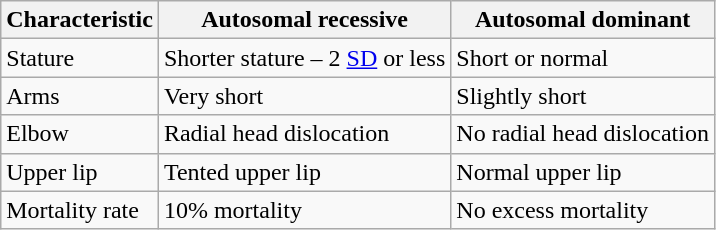<table class="wikitable">
<tr>
<th>Characteristic</th>
<th>Autosomal recessive</th>
<th>Autosomal dominant</th>
</tr>
<tr>
<td>Stature</td>
<td>Shorter stature – 2 <a href='#'>SD</a> or less</td>
<td>Short or normal</td>
</tr>
<tr>
<td>Arms</td>
<td>Very short</td>
<td>Slightly short</td>
</tr>
<tr>
<td>Elbow</td>
<td>Radial head dislocation</td>
<td>No radial head dislocation</td>
</tr>
<tr>
<td>Upper lip</td>
<td>Tented upper lip</td>
<td>Normal upper lip</td>
</tr>
<tr>
<td>Mortality rate</td>
<td>10% mortality</td>
<td>No excess mortality</td>
</tr>
</table>
